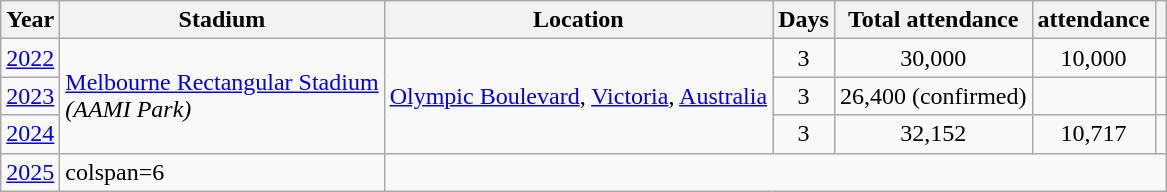<table class="wikitable">
<tr>
<th>Year</th>
<th>Stadium</th>
<th>Location</th>
<th>Days</th>
<th>Total attendance</th>
<th> attendance</th>
<th></th>
</tr>
<tr>
<td align=center><a href='#'>2022</a></td>
<td rowspan=3><a href='#'>Melbourne Rectangular Stadium</a><br><em>(AAMI Park)</em></td>
<td rowspan=3><a href='#'>Olympic Boulevard</a>, <a href='#'>Victoria</a>, <a href='#'>Australia</a></td>
<td align=center>3</td>
<td align=center>30,000</td>
<td align=center>10,000</td>
<td align=center></td>
</tr>
<tr>
<td align=center><a href='#'>2023</a></td>
<td align=center>3</td>
<td align=center>26,400 (confirmed)</td>
<td></td>
<td align=center></td>
</tr>
<tr>
<td align=center><a href='#'>2024</a></td>
<td align=center>3</td>
<td align=center>32,152</td>
<td align=center>10,717</td>
<td align=center></td>
</tr>
<tr>
<td align=center><a href='#'>2025</a></td>
<td>colspan=6 </td>
</tr>
</table>
